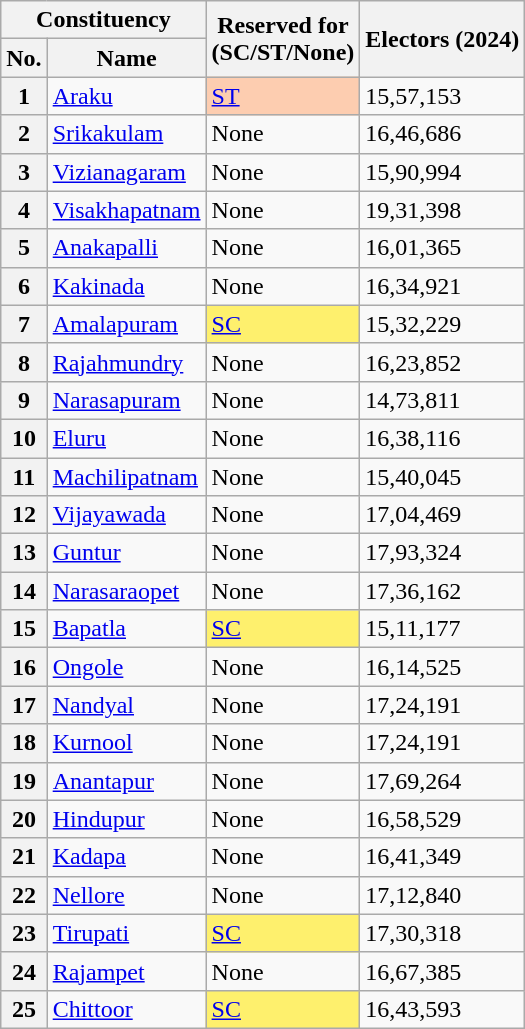<table class="wikitable sortable">
<tr>
<th scope=colgroup colspan="2">Constituency</th>
<th scope=col rowspan=2>Reserved for<br>(SC/ST/None)</th>
<th rowspan="2">Electors (2024)</th>
</tr>
<tr>
<th scope=col>No.</th>
<th scope=col>Name</th>
</tr>
<tr>
<th scope=row>1</th>
<td><a href='#'>Araku</a></td>
<td style="background:#fdcdb0;"><a href='#'>ST</a></td>
<td>15,57,153</td>
</tr>
<tr>
<th scope=row>2</th>
<td><a href='#'>Srikakulam</a></td>
<td>None</td>
<td>16,46,686</td>
</tr>
<tr>
<th scope=row>3</th>
<td><a href='#'>Vizianagaram</a></td>
<td>None</td>
<td>15,90,994</td>
</tr>
<tr>
<th scope=row>4</th>
<td><a href='#'>Visakhapatnam</a></td>
<td>None</td>
<td>19,31,398</td>
</tr>
<tr>
<th scope=row>5</th>
<td><a href='#'>Anakapalli</a></td>
<td>None</td>
<td>16,01,365</td>
</tr>
<tr>
<th scope=row>6</th>
<td><a href='#'>Kakinada</a></td>
<td>None</td>
<td>16,34,921</td>
</tr>
<tr>
<th scope=row>7</th>
<td><a href='#'>Amalapuram</a></td>
<td style="background:#fef06d;"><a href='#'>SC</a></td>
<td>15,32,229</td>
</tr>
<tr>
<th scope=row>8</th>
<td><a href='#'>Rajahmundry</a></td>
<td>None</td>
<td>16,23,852</td>
</tr>
<tr>
<th scope=row>9</th>
<td><a href='#'>Narasapuram</a></td>
<td>None</td>
<td>14,73,811</td>
</tr>
<tr>
<th scope=row>10</th>
<td><a href='#'>Eluru</a></td>
<td>None</td>
<td>16,38,116</td>
</tr>
<tr>
<th scope=row>11</th>
<td><a href='#'>Machilipatnam</a></td>
<td>None</td>
<td>15,40,045</td>
</tr>
<tr>
<th scope=row>12</th>
<td><a href='#'>Vijayawada</a></td>
<td>None</td>
<td>17,04,469</td>
</tr>
<tr>
<th scope=row>13</th>
<td><a href='#'>Guntur</a></td>
<td>None</td>
<td>17,93,324</td>
</tr>
<tr>
<th scope=row>14</th>
<td><a href='#'>Narasaraopet</a></td>
<td>None</td>
<td>17,36,162</td>
</tr>
<tr>
<th scope=row>15</th>
<td><a href='#'>Bapatla</a></td>
<td style="background:#fef06d;"><a href='#'>SC</a></td>
<td>15,11,177</td>
</tr>
<tr>
<th scope=row>16</th>
<td><a href='#'>Ongole</a></td>
<td>None</td>
<td>16,14,525</td>
</tr>
<tr>
<th scope=row>17</th>
<td><a href='#'>Nandyal</a></td>
<td>None</td>
<td>17,24,191</td>
</tr>
<tr>
<th scope=row>18</th>
<td><a href='#'>Kurnool</a></td>
<td>None</td>
<td>17,24,191</td>
</tr>
<tr>
<th scope=row>19</th>
<td><a href='#'>Anantapur</a></td>
<td>None</td>
<td>17,69,264</td>
</tr>
<tr>
<th scope=row>20</th>
<td><a href='#'>Hindupur</a></td>
<td>None</td>
<td>16,58,529</td>
</tr>
<tr>
<th scope=row>21</th>
<td><a href='#'>Kadapa</a></td>
<td>None</td>
<td>16,41,349</td>
</tr>
<tr>
<th scope=row>22</th>
<td><a href='#'>Nellore</a></td>
<td>None</td>
<td>17,12,840</td>
</tr>
<tr>
<th scope=row>23</th>
<td><a href='#'>Tirupati</a></td>
<td style="background:#fef06d;"><a href='#'>SC</a></td>
<td>17,30,318</td>
</tr>
<tr>
<th scope=row>24</th>
<td><a href='#'>Rajampet</a></td>
<td>None</td>
<td>16,67,385</td>
</tr>
<tr>
<th scope=row>25</th>
<td><a href='#'>Chittoor</a></td>
<td style="background:#fef06d;"><a href='#'>SC</a></td>
<td>16,43,593</td>
</tr>
</table>
